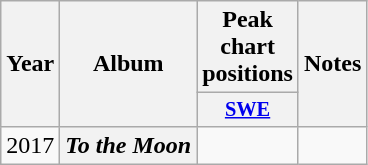<table class="wikitable plainrowheaders" style="text-align:center;">
<tr>
<th scope="col" rowspan="2">Year</th>
<th scope="col" rowspan="2">Album</th>
<th scope="col">Peak chart positions</th>
<th scope="col" rowspan="2">Notes</th>
</tr>
<tr>
<th scope="col" style="width:3em;font-size:85%;"><a href='#'>SWE</a><br></th>
</tr>
<tr>
<td>2017</td>
<th scope="row"><em>To the Moon</em></th>
<td></td>
<td></td>
</tr>
</table>
